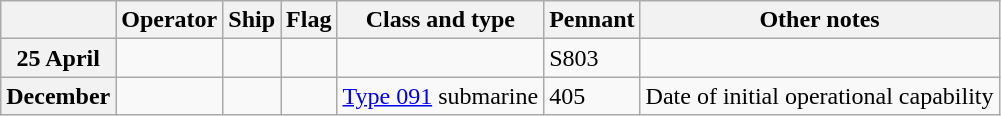<table class="wikitable">
<tr>
<th></th>
<th>Operator</th>
<th>Ship</th>
<th>Flag</th>
<th>Class and type</th>
<th>Pennant</th>
<th>Other notes</th>
</tr>
<tr ---->
<th>25 April</th>
<td></td>
<td><strong></strong></td>
<td></td>
<td></td>
<td>S803</td>
<td></td>
</tr>
<tr ---->
<th>December</th>
<td></td>
<td><strong></strong></td>
<td></td>
<td><a href='#'>Type 091</a> submarine</td>
<td>405</td>
<td>Date of initial operational capability</td>
</tr>
</table>
